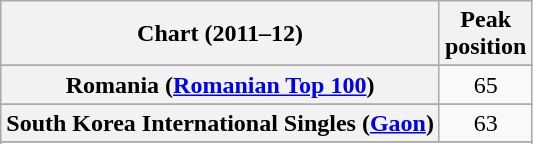<table class="wikitable plainrowheaders sortable">
<tr>
<th>Chart (2011–12)</th>
<th>Peak<br>position</th>
</tr>
<tr>
</tr>
<tr>
</tr>
<tr>
</tr>
<tr>
</tr>
<tr>
</tr>
<tr>
</tr>
<tr>
</tr>
<tr>
</tr>
<tr>
</tr>
<tr>
</tr>
<tr>
</tr>
<tr>
</tr>
<tr>
</tr>
<tr>
</tr>
<tr>
</tr>
<tr>
</tr>
<tr>
</tr>
<tr>
<th scope="row">Romania (<a href='#'>Romanian Top 100</a>)</th>
<td style="text-align:center;">65</td>
</tr>
<tr>
</tr>
<tr>
</tr>
<tr>
<th scope="row">South Korea International Singles (<a href='#'>Gaon</a>)</th>
<td style="text-align:center;">63</td>
</tr>
<tr>
</tr>
<tr>
</tr>
<tr>
</tr>
<tr>
</tr>
<tr>
</tr>
<tr>
</tr>
<tr>
</tr>
<tr>
</tr>
<tr>
</tr>
<tr>
</tr>
</table>
